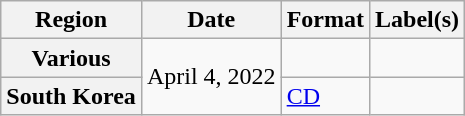<table class="wikitable plainrowheaders">
<tr>
<th scope="col">Region</th>
<th scope="col">Date</th>
<th scope="col">Format</th>
<th scope="col">Label(s)</th>
</tr>
<tr>
<th scope="row">Various</th>
<td rowspan="2">April 4, 2022</td>
<td></td>
<td></td>
</tr>
<tr>
<th scope="row">South Korea</th>
<td><a href='#'>CD</a></td>
<td></td>
</tr>
</table>
